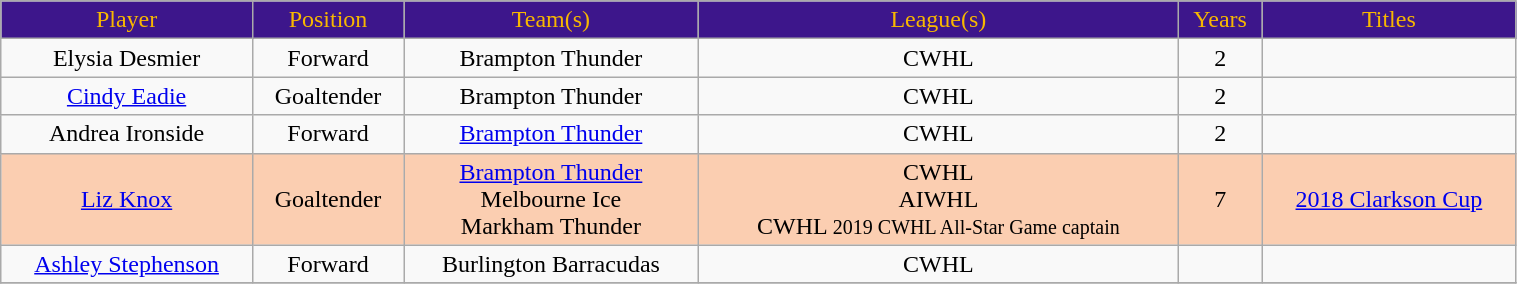<table class="wikitable" width="80%">
<tr align="center"  style=" background:#3D168B	;color:#F8B800;">
<td>Player</td>
<td>Position</td>
<td>Team(s)</td>
<td>League(s)</td>
<td>Years</td>
<td>Titles</td>
</tr>
<tr align="center" bgcolor="">
<td>Elysia Desmier</td>
<td>Forward</td>
<td>Brampton Thunder</td>
<td>CWHL</td>
<td>2</td>
<td></td>
</tr>
<tr align="center" bgcolor="">
<td><a href='#'>Cindy Eadie</a></td>
<td>Goaltender</td>
<td>Brampton Thunder</td>
<td>CWHL</td>
<td>2</td>
<td></td>
</tr>
<tr align="center" bgcolor="">
<td>Andrea Ironside</td>
<td>Forward</td>
<td><a href='#'>Brampton Thunder</a></td>
<td>CWHL</td>
<td>2</td>
<td></td>
</tr>
<tr align="center" bgcolor="FBCEB1">
<td><a href='#'>Liz Knox</a></td>
<td>Goaltender</td>
<td><a href='#'>Brampton Thunder</a><br>Melbourne Ice<br>Markham Thunder</td>
<td>CWHL<br>AIWHL<br>CWHL <small>2019 CWHL All-Star Game captain</small></td>
<td>7</td>
<td><a href='#'>2018 Clarkson Cup</a></td>
</tr>
<tr align="center" bgcolor="">
<td><a href='#'>Ashley Stephenson</a></td>
<td>Forward</td>
<td>Burlington Barracudas</td>
<td>CWHL</td>
<td></td>
<td></td>
</tr>
<tr align="center" bgcolor="">
</tr>
</table>
